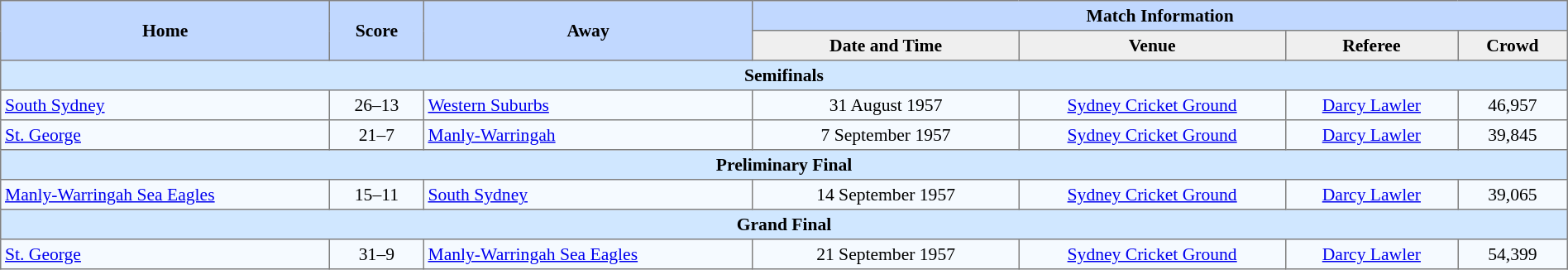<table border=1 style="border-collapse:collapse; font-size:90%; text-align:center;" cellpadding=3 cellspacing=0 width=100%>
<tr bgcolor=#C1D8FF>
<th rowspan=2 width=21%>Home</th>
<th rowspan=2 width=6%>Score</th>
<th rowspan=2 width=21%>Away</th>
<th colspan=6>Match Information</th>
</tr>
<tr bgcolor=#EFEFEF>
<th width=17%>Date and Time</th>
<th width=17%>Venue</th>
<th width=11%>Referee</th>
<th width=7%>Crowd</th>
</tr>
<tr bgcolor="#D0E7FF">
<td colspan=7><strong>Semifinals</strong></td>
</tr>
<tr bgcolor=#F5FAFF>
<td align=left> <a href='#'>South Sydney</a></td>
<td>26–13</td>
<td align=left> <a href='#'>Western Suburbs</a></td>
<td>31 August 1957</td>
<td><a href='#'>Sydney Cricket Ground</a></td>
<td><a href='#'>Darcy Lawler</a></td>
<td>46,957</td>
</tr>
<tr bgcolor=#F5FAFF>
<td align=left> <a href='#'>St. George</a></td>
<td>21–7</td>
<td align=left> <a href='#'>Manly-Warringah</a></td>
<td>7 September 1957</td>
<td><a href='#'>Sydney Cricket Ground</a></td>
<td><a href='#'>Darcy Lawler</a></td>
<td>39,845</td>
</tr>
<tr bgcolor="#D0E7FF">
<td colspan=7><strong>Preliminary Final</strong></td>
</tr>
<tr bgcolor=#F5FAFF>
<td align=left> <a href='#'>Manly-Warringah Sea Eagles</a></td>
<td>15–11</td>
<td align=left> <a href='#'>South Sydney</a></td>
<td>14 September 1957</td>
<td><a href='#'>Sydney Cricket Ground</a></td>
<td><a href='#'>Darcy Lawler</a></td>
<td>39,065</td>
</tr>
<tr bgcolor="#D0E7FF">
<td colspan=7><strong>Grand Final</strong></td>
</tr>
<tr bgcolor=#F5FAFF>
<td align=left> <a href='#'>St. George</a></td>
<td>31–9</td>
<td align=left> <a href='#'>Manly-Warringah Sea Eagles</a></td>
<td>21 September 1957</td>
<td><a href='#'>Sydney Cricket Ground</a></td>
<td><a href='#'>Darcy Lawler</a></td>
<td>54,399</td>
</tr>
</table>
